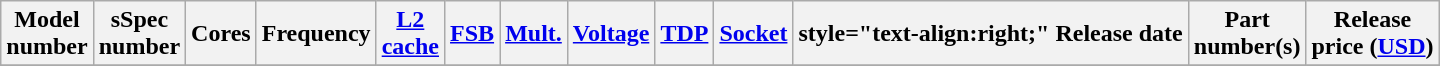<table class="wikitable">
<tr>
<th>Model<br>number</th>
<th>sSpec<br>number</th>
<th>Cores</th>
<th>Frequency</th>
<th><a href='#'>L2<br>cache</a></th>
<th><a href='#'>FSB</a></th>
<th><a href='#'>Mult.</a></th>
<th><a href='#'>Voltage</a></th>
<th><a href='#'>TDP</a></th>
<th><a href='#'>Socket</a></th>
<th>style="text-align:right;"  Release date</th>
<th>Part<br>number(s)</th>
<th>Release<br>price (<a href='#'>USD</a>)</th>
</tr>
<tr>
</tr>
</table>
